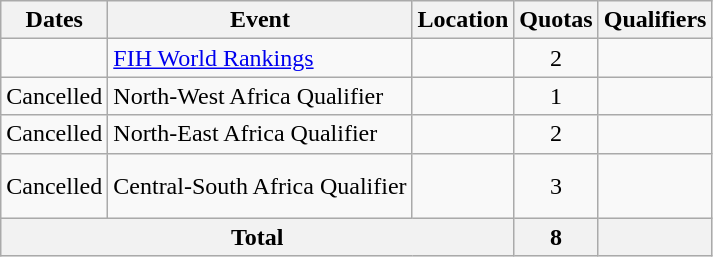<table class="wikitable">
<tr>
<th>Dates</th>
<th>Event</th>
<th>Location</th>
<th>Quotas</th>
<th>Qualifiers</th>
</tr>
<tr>
<td></td>
<td><a href='#'>FIH World Rankings</a></td>
<td></td>
<td align=center>2</td>
<td><br></td>
</tr>
<tr>
<td>Cancelled</td>
<td>North-West Africa Qualifier</td>
<td></td>
<td align=center>1</td>
<td></td>
</tr>
<tr>
<td>Cancelled</td>
<td>North-East Africa Qualifier</td>
<td></td>
<td align=center>2</td>
<td><br></td>
</tr>
<tr>
<td>Cancelled</td>
<td>Central-South Africa Qualifier</td>
<td></td>
<td align=center>3</td>
<td><br><br></td>
</tr>
<tr>
<th colspan=3>Total</th>
<th>8</th>
<th></th>
</tr>
</table>
